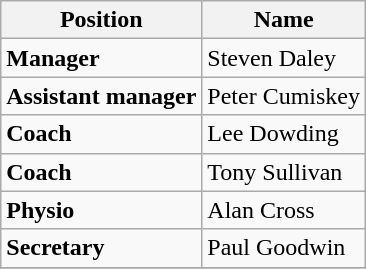<table class="wikitable">
<tr>
<th>Position</th>
<th>Name</th>
</tr>
<tr>
<td><strong>Manager</strong></td>
<td>  Steven Daley</td>
</tr>
<tr>
<td><strong>Assistant manager</strong></td>
<td>  Peter Cumiskey</td>
</tr>
<tr>
<td><strong>Coach</strong></td>
<td> Lee Dowding</td>
</tr>
<tr>
<td><strong>Coach</strong></td>
<td> Tony Sullivan</td>
</tr>
<tr>
<td><strong>Physio</strong></td>
<td>  Alan Cross</td>
</tr>
<tr>
<td><strong>Secretary</strong></td>
<td>  Paul Goodwin</td>
</tr>
<tr>
</tr>
</table>
